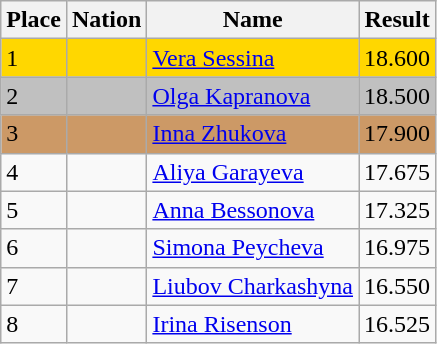<table class="wikitable">
<tr>
<th>Place</th>
<th>Nation</th>
<th>Name</th>
<th>Result</th>
</tr>
<tr bgcolor=gold>
<td>1</td>
<td></td>
<td align=left><a href='#'>Vera Sessina</a></td>
<td>18.600</td>
</tr>
<tr bgcolor=silver>
<td>2</td>
<td></td>
<td align=left><a href='#'>Olga Kapranova</a></td>
<td>18.500</td>
</tr>
<tr bgcolor=cc9966>
<td>3</td>
<td></td>
<td><a href='#'>Inna Zhukova</a></td>
<td>17.900</td>
</tr>
<tr>
<td>4</td>
<td></td>
<td><a href='#'>Aliya Garayeva</a></td>
<td>17.675</td>
</tr>
<tr>
<td>5</td>
<td></td>
<td><a href='#'>Anna Bessonova</a></td>
<td>17.325</td>
</tr>
<tr>
<td>6</td>
<td></td>
<td><a href='#'>Simona Peycheva</a></td>
<td>16.975</td>
</tr>
<tr>
<td>7</td>
<td></td>
<td><a href='#'>Liubov Charkashyna</a></td>
<td>16.550</td>
</tr>
<tr>
<td>8</td>
<td></td>
<td><a href='#'>Irina Risenson</a></td>
<td>16.525</td>
</tr>
</table>
